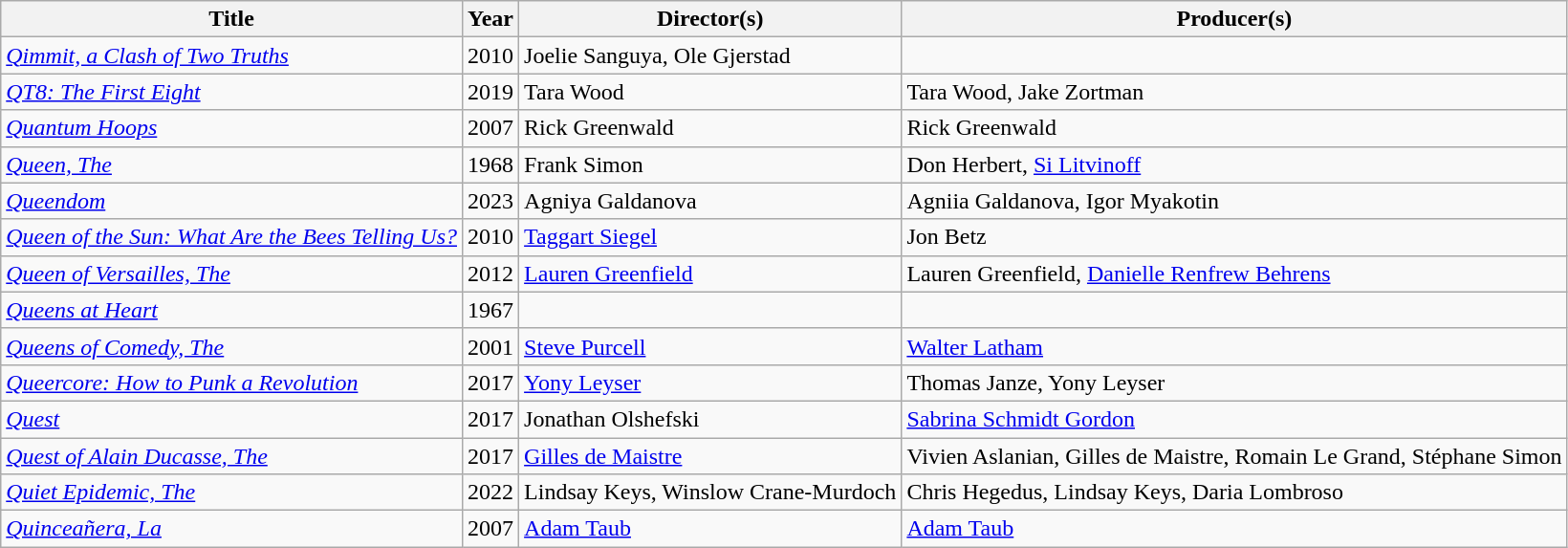<table class="wikitable sortable">
<tr>
<th>Title</th>
<th>Year</th>
<th>Director(s)</th>
<th>Producer(s)</th>
</tr>
<tr>
<td><em><a href='#'>Qimmit, a Clash of Two Truths</a></em></td>
<td>2010</td>
<td>Joelie Sanguya, Ole Gjerstad</td>
<td></td>
</tr>
<tr>
<td><em><a href='#'>QT8: The First Eight</a></em></td>
<td>2019</td>
<td>Tara Wood</td>
<td>Tara Wood, Jake Zortman</td>
</tr>
<tr>
<td><em><a href='#'>Quantum Hoops</a></em></td>
<td>2007</td>
<td>Rick Greenwald</td>
<td>Rick Greenwald</td>
</tr>
<tr>
<td><em><a href='#'>Queen, The</a></em></td>
<td>1968</td>
<td>Frank Simon</td>
<td>Don Herbert, <a href='#'>Si Litvinoff</a></td>
</tr>
<tr>
<td><em><a href='#'>Queendom</a></em></td>
<td>2023</td>
<td>Agniya Galdanova</td>
<td>Agniia Galdanova, Igor Myakotin</td>
</tr>
<tr>
<td><em><a href='#'>Queen of the Sun: What Are the Bees Telling Us?</a></em></td>
<td>2010</td>
<td><a href='#'>Taggart Siegel</a></td>
<td>Jon Betz</td>
</tr>
<tr>
<td><em><a href='#'>Queen of Versailles, The</a></em></td>
<td>2012</td>
<td><a href='#'>Lauren Greenfield</a></td>
<td>Lauren Greenfield, <a href='#'>Danielle Renfrew Behrens</a></td>
</tr>
<tr>
<td><em><a href='#'>Queens at Heart</a></em></td>
<td>1967</td>
<td></td>
<td></td>
</tr>
<tr>
<td><em><a href='#'>Queens of Comedy, The</a></em></td>
<td>2001</td>
<td><a href='#'>Steve Purcell</a></td>
<td><a href='#'>Walter Latham</a></td>
</tr>
<tr>
<td><em><a href='#'>Queercore: How to Punk a Revolution</a></em></td>
<td>2017</td>
<td><a href='#'>Yony Leyser</a></td>
<td>Thomas Janze, Yony Leyser</td>
</tr>
<tr>
<td><em><a href='#'>Quest</a></em></td>
<td>2017</td>
<td>Jonathan Olshefski</td>
<td><a href='#'>Sabrina Schmidt Gordon</a></td>
</tr>
<tr>
<td><em><a href='#'>Quest of Alain Ducasse, The</a></em></td>
<td>2017</td>
<td><a href='#'>Gilles de Maistre</a></td>
<td>Vivien Aslanian, Gilles de Maistre, Romain Le Grand, Stéphane Simon</td>
</tr>
<tr>
<td><em><a href='#'>Quiet Epidemic, The</a></em></td>
<td>2022</td>
<td>Lindsay Keys, Winslow Crane-Murdoch</td>
<td>Chris Hegedus, Lindsay Keys, Daria Lombroso</td>
</tr>
<tr>
<td><em><a href='#'>Quinceañera, La</a></em></td>
<td>2007</td>
<td><a href='#'>Adam Taub</a></td>
<td><a href='#'>Adam Taub</a></td>
</tr>
</table>
